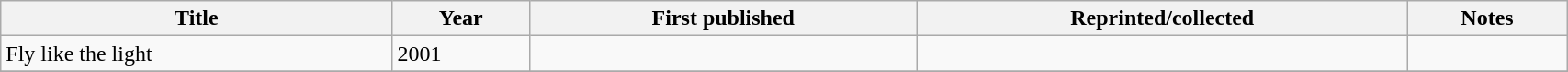<table class='wikitable sortable' width='90%'>
<tr>
<th width=25%>Title</th>
<th>Year</th>
<th>First published</th>
<th>Reprinted/collected</th>
<th>Notes</th>
</tr>
<tr>
<td>Fly like the light</td>
<td>2001</td>
<td></td>
<td></td>
<td></td>
</tr>
<tr>
</tr>
</table>
